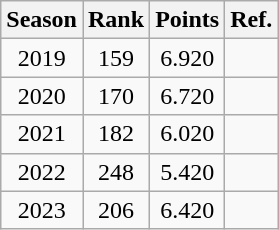<table class="wikitable plainrowheaders sortable" style="text-align:center">
<tr>
<th>Season</th>
<th>Rank</th>
<th>Points</th>
<th>Ref.</th>
</tr>
<tr>
<td>2019</td>
<td>159 </td>
<td>6.920</td>
<td></td>
</tr>
<tr>
<td>2020</td>
<td>170 </td>
<td>6.720</td>
<td></td>
</tr>
<tr>
<td>2021</td>
<td>182 </td>
<td>6.020</td>
<td></td>
</tr>
<tr>
<td>2022</td>
<td>248 </td>
<td>5.420</td>
<td></td>
</tr>
<tr>
<td>2023</td>
<td>206 </td>
<td>6.420</td>
<td></td>
</tr>
</table>
